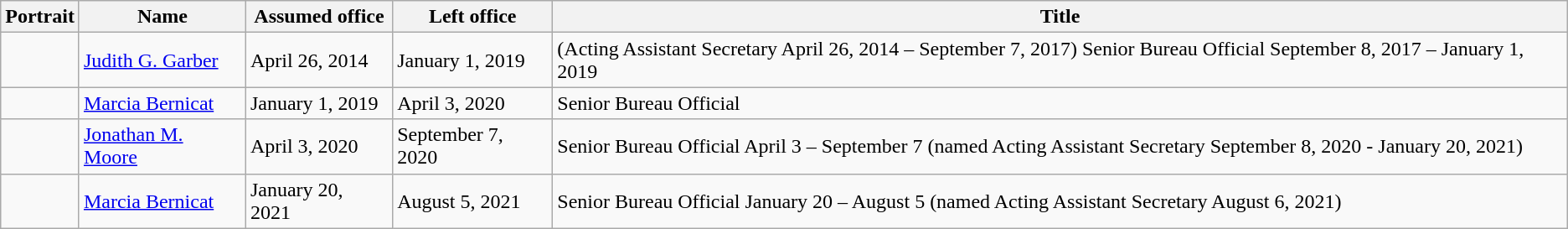<table class="wikitable">
<tr>
<th class="unsortable">Portrait</th>
<th>Name</th>
<th>Assumed office</th>
<th>Left office</th>
<th>Title</th>
</tr>
<tr>
<td ! class="unsortable"></td>
<td><a href='#'>Judith G. Garber</a></td>
<td>April 26, 2014</td>
<td>January 1, 2019</td>
<td>(Acting Assistant Secretary April 26, 2014 – September 7, 2017) Senior Bureau Official September 8, 2017 – January 1, 2019</td>
</tr>
<tr>
<td ! class="unsortable"></td>
<td><a href='#'>Marcia Bernicat</a></td>
<td>January 1, 2019</td>
<td>April 3, 2020</td>
<td>Senior Bureau Official</td>
</tr>
<tr>
<td ! class="unsortable"></td>
<td><a href='#'>Jonathan M. Moore</a></td>
<td>April 3, 2020</td>
<td>September 7, 2020</td>
<td>Senior Bureau Official April 3 – September 7 (named Acting Assistant Secretary September 8, 2020 - January 20, 2021)</td>
</tr>
<tr>
<td ! class="unsortable"></td>
<td><a href='#'>Marcia Bernicat</a></td>
<td>January 20, 2021</td>
<td>August 5, 2021</td>
<td>Senior Bureau Official January 20 – August 5 (named Acting Assistant Secretary August 6, 2021)</td>
</tr>
</table>
